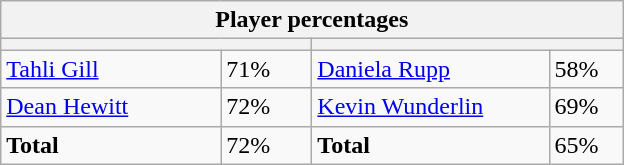<table class="wikitable">
<tr>
<th colspan=4 width=400>Player percentages</th>
</tr>
<tr>
<th colspan=2 width=200 style="white-space:nowrap;"></th>
<th colspan=2 width=200 style="white-space:nowrap;"></th>
</tr>
<tr>
<td><a href='#'>Tahli Gill</a></td>
<td>71%</td>
<td><a href='#'>Daniela Rupp</a></td>
<td>58%</td>
</tr>
<tr>
<td><a href='#'>Dean Hewitt</a></td>
<td>72%</td>
<td><a href='#'>Kevin Wunderlin</a></td>
<td>69%</td>
</tr>
<tr>
<td><strong>Total</strong></td>
<td>72%</td>
<td><strong>Total</strong></td>
<td>65%</td>
</tr>
</table>
